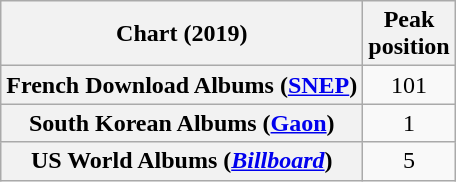<table class="wikitable sortable plainrowheaders" style="text-align:center">
<tr>
<th scope="col">Chart (2019)</th>
<th scope="col">Peak<br>position</th>
</tr>
<tr>
<th scope="row">French Download Albums (<a href='#'>SNEP</a>)</th>
<td>101</td>
</tr>
<tr>
<th scope="row">South Korean Albums (<a href='#'>Gaon</a>)</th>
<td>1</td>
</tr>
<tr>
<th scope="row">US World Albums (<em><a href='#'>Billboard</a></em>)</th>
<td>5</td>
</tr>
</table>
